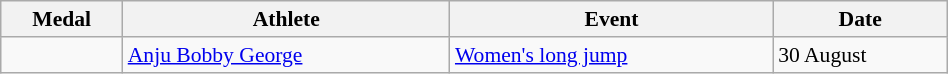<table class="wikitable" style="font-size:90%" width=50%>
<tr>
<th>Medal</th>
<th>Athlete</th>
<th>Event</th>
<th>Date</th>
</tr>
<tr>
<td></td>
<td><a href='#'>Anju Bobby George</a></td>
<td><a href='#'>Women's long jump</a></td>
<td>30 August</td>
</tr>
</table>
